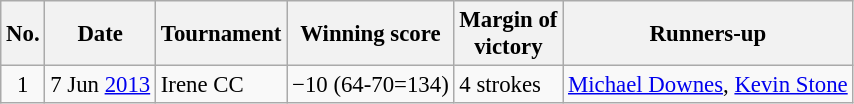<table class="wikitable" style="font-size:95%;">
<tr>
<th>No.</th>
<th>Date</th>
<th>Tournament</th>
<th>Winning score</th>
<th>Margin of<br>victory</th>
<th>Runners-up</th>
</tr>
<tr>
<td align=center>1</td>
<td align=right>7 Jun <a href='#'>2013</a></td>
<td>Irene CC</td>
<td>−10 (64-70=134)</td>
<td>4 strokes</td>
<td> <a href='#'>Michael Downes</a>,  <a href='#'>Kevin Stone</a></td>
</tr>
</table>
